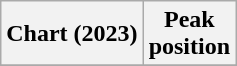<table class="wikitable plainrowheaders" style="text-align:center">
<tr>
<th scope="col">Chart (2023)</th>
<th scope="col">Peak<br>position</th>
</tr>
<tr>
</tr>
</table>
